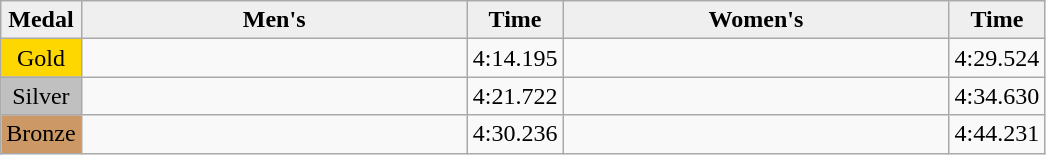<table class="wikitable" style="text-align:center">
<tr bgcolor="#efefef">
<td><strong>Medal</strong></td>
<td width="250"><strong>Men's</strong></td>
<td><strong>Time</strong></td>
<td width="250"><strong>Women's</strong></td>
<td><strong>Time</strong></td>
</tr>
<tr>
<td bgcolor="gold">Gold</td>
<td style="text-align:left"></td>
<td>4:14.195</td>
<td style="text-align:left"></td>
<td>4:29.524</td>
</tr>
<tr>
<td bgcolor="silver">Silver</td>
<td style="text-align:left"></td>
<td>4:21.722</td>
<td style="text-align:left"></td>
<td>4:34.630</td>
</tr>
<tr>
<td bgcolor="CC9966">Bronze</td>
<td style="text-align:left"></td>
<td>4:30.236</td>
<td style="text-align:left"></td>
<td>4:44.231</td>
</tr>
</table>
